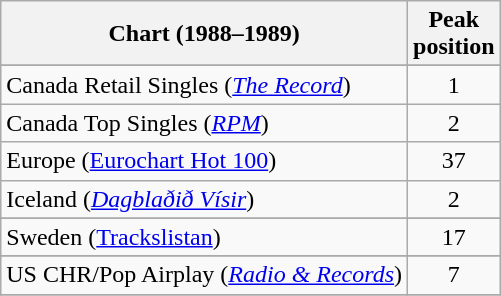<table class="wikitable sortable">
<tr>
<th>Chart (1988–1989)</th>
<th>Peak<br>position</th>
</tr>
<tr>
</tr>
<tr>
</tr>
<tr>
<td>Canada Retail Singles (<em><a href='#'>The Record</a></em>)</td>
<td align="center">1</td>
</tr>
<tr>
<td>Canada Top Singles (<em><a href='#'>RPM</a></em>)</td>
<td align="center">2</td>
</tr>
<tr>
<td>Europe (<a href='#'>Eurochart Hot 100</a>)</td>
<td align=center>37</td>
</tr>
<tr>
<td>Iceland (<em><a href='#'>Dagblaðið Vísir</a></em>)</td>
<td align="center">2</td>
</tr>
<tr>
</tr>
<tr>
</tr>
<tr>
</tr>
<tr>
<td>Sweden (<a href='#'>Trackslistan</a>)</td>
<td align="center">17</td>
</tr>
<tr>
</tr>
<tr>
</tr>
<tr>
</tr>
<tr>
<td>US CHR/Pop Airplay (<em><a href='#'>Radio & Records</a></em>)</td>
<td align="center">7</td>
</tr>
<tr>
</tr>
</table>
